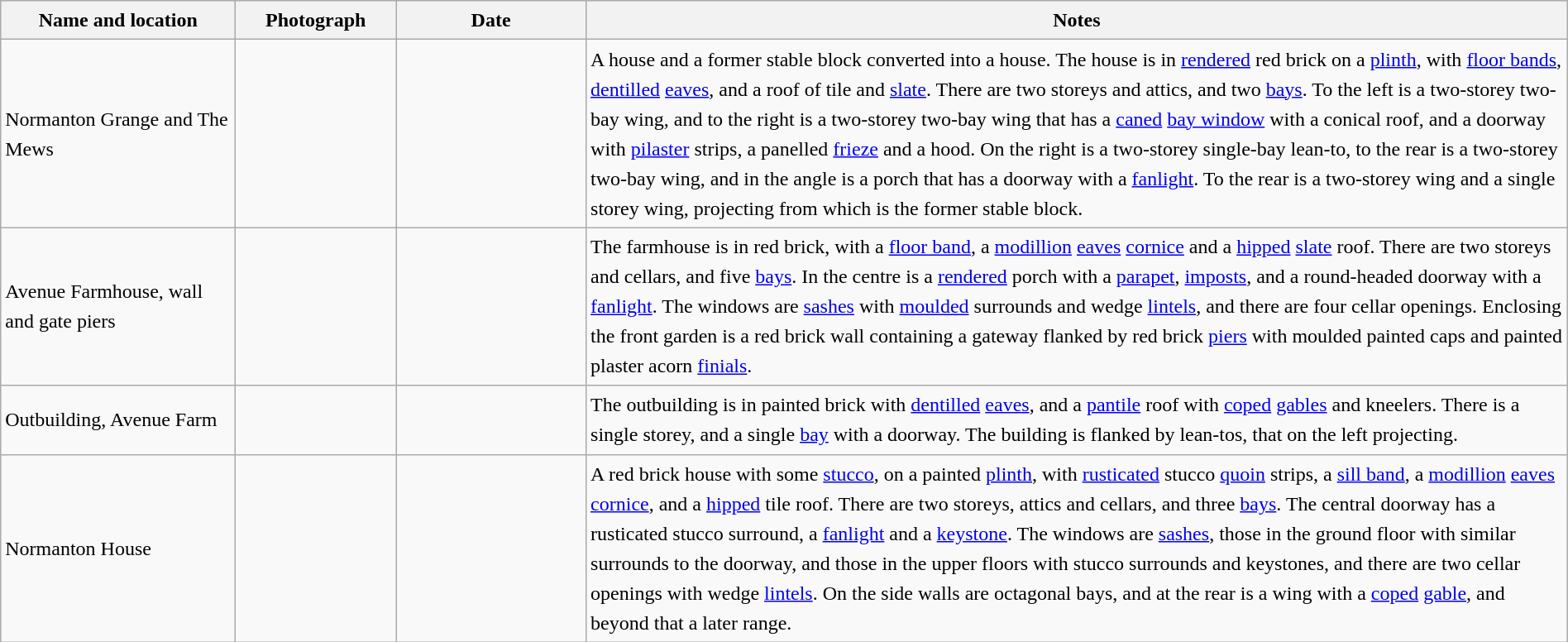<table class="wikitable sortable plainrowheaders" style="width:100%; border:0px; text-align:left; line-height:150%">
<tr>
<th scope="col"  style="width:150px">Name and location</th>
<th scope="col"  style="width:100px" class="unsortable">Photograph</th>
<th scope="col"  style="width:120px">Date</th>
<th scope="col"  style="width:650px" class="unsortable">Notes</th>
</tr>
<tr>
<td>Normanton Grange and The Mews<br><small></small></td>
<td></td>
<td align="center"></td>
<td>A house and a former stable block converted into a house.  The house is in <a href='#'>rendered</a> red brick on a <a href='#'>plinth</a>, with <a href='#'>floor bands</a>, <a href='#'>dentilled</a> <a href='#'>eaves</a>, and a roof of tile and <a href='#'>slate</a>.  There are two storeys and attics, and two <a href='#'>bays</a>.  To the left is a two-storey two-bay wing, and to the right is a two-storey two-bay wing that has a <a href='#'>caned</a> <a href='#'>bay window</a> with a conical roof, and a doorway with <a href='#'>pilaster</a> strips, a panelled <a href='#'>frieze</a> and a hood.  On the right is a two-storey single-bay lean-to, to the rear is a two-storey two-bay wing, and in the angle is a porch that has a doorway with a <a href='#'>fanlight</a>.  To the rear is a two-storey wing and a single storey wing, projecting from which is the former stable block.</td>
</tr>
<tr>
<td>Avenue Farmhouse, wall and gate piers<br><small></small></td>
<td></td>
<td align="center"></td>
<td>The farmhouse is in red brick, with a <a href='#'>floor band</a>, a <a href='#'>modillion</a> <a href='#'>eaves</a> <a href='#'>cornice</a> and a <a href='#'>hipped</a> <a href='#'>slate</a> roof.  There are two storeys and cellars, and five <a href='#'>bays</a>.  In the centre is a <a href='#'>rendered</a> porch with a <a href='#'>parapet</a>, <a href='#'>imposts</a>, and a round-headed doorway with a <a href='#'>fanlight</a>.  The windows are <a href='#'>sashes</a> with <a href='#'>moulded</a> surrounds and wedge <a href='#'>lintels</a>, and there are four cellar openings.  Enclosing the front garden is a red brick wall containing a gateway flanked by red brick <a href='#'>piers</a> with moulded painted caps and painted plaster acorn <a href='#'>finials</a>.</td>
</tr>
<tr>
<td>Outbuilding, Avenue Farm<br><small></small></td>
<td></td>
<td align="center"></td>
<td>The outbuilding is in painted brick with <a href='#'>dentilled</a> <a href='#'>eaves</a>, and a <a href='#'>pantile</a> roof with <a href='#'>coped</a> <a href='#'>gables</a> and kneelers.  There is a single storey, and a single <a href='#'>bay</a> with a doorway.  The building is flanked by lean-tos, that on the left projecting.</td>
</tr>
<tr>
<td>Normanton House<br><small></small></td>
<td></td>
<td align="center"></td>
<td>A red brick house with some <a href='#'>stucco</a>, on a painted <a href='#'>plinth</a>, with <a href='#'>rusticated</a> stucco <a href='#'>quoin</a> strips, a <a href='#'>sill band</a>, a <a href='#'>modillion</a> <a href='#'>eaves</a> <a href='#'>cornice</a>, and a <a href='#'>hipped</a> tile roof.  There are two storeys, attics and cellars, and three <a href='#'>bays</a>.  The central doorway has a rusticated stucco surround, a <a href='#'>fanlight</a> and a <a href='#'>keystone</a>.  The windows are <a href='#'>sashes</a>, those in the ground floor with similar surrounds to the doorway, and those in the upper floors with stucco surrounds and keystones, and there are two cellar openings with wedge <a href='#'>lintels</a>.  On the side walls are octagonal bays, and at the rear is a wing with a <a href='#'>coped</a> <a href='#'>gable</a>, and beyond that a later range.</td>
</tr>
<tr>
</tr>
</table>
